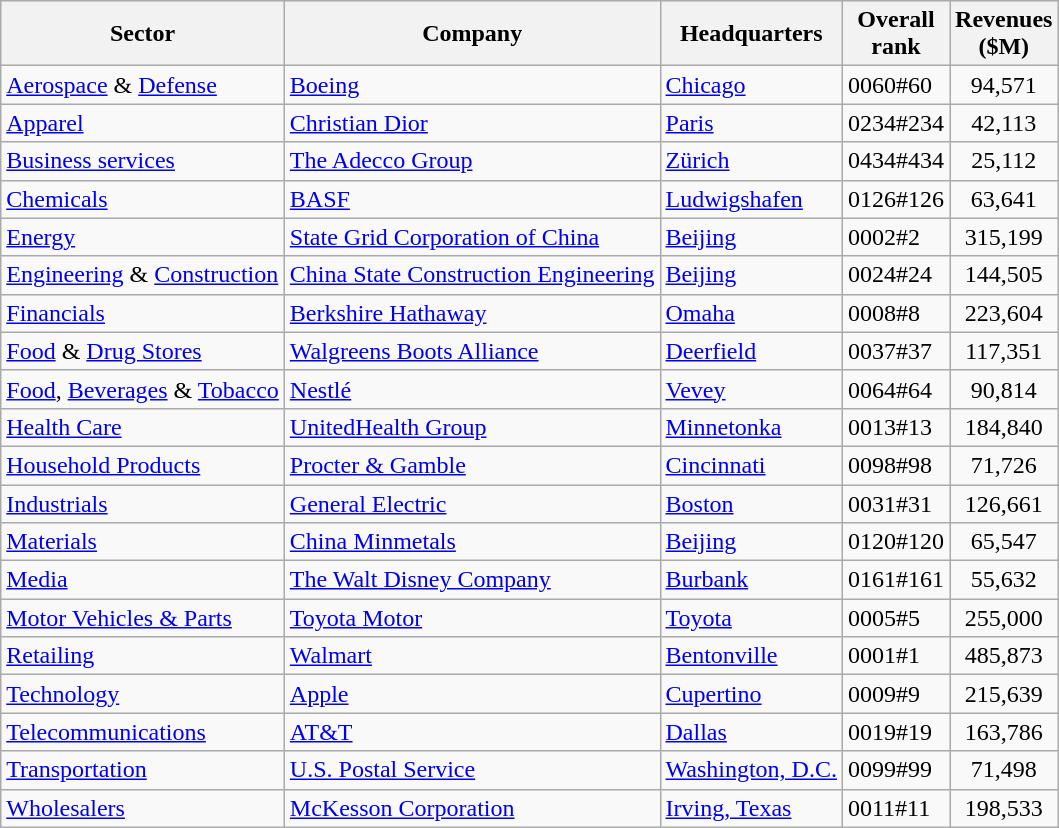<table class="wikitable sortable">
<tr style="background:#efefef;">
<th>Sector</th>
<th>Company</th>
<th>Headquarters</th>
<th>Overall <br> rank</th>
<th>Revenues <br> ($M)</th>
</tr>
<tr>
<td><a href='#'>Aerospace</a> & <a href='#'>Defense</a></td>
<td><a href='#'>Boeing</a></td>
<td> <a href='#'>Chicago</a></td>
<td><span>0060</span>#60</td>
<td style="text-align:center;">94,571</td>
</tr>
<tr>
<td><a href='#'>Apparel</a></td>
<td><a href='#'>Christian Dior</a></td>
<td> <a href='#'>Paris</a></td>
<td><span>0234</span>#234</td>
<td style="text-align:center;">42,113</td>
</tr>
<tr>
<td><a href='#'>Business services</a></td>
<td><a href='#'>The Adecco Group</a></td>
<td> <a href='#'>Zürich</a></td>
<td><span>0434</span>#434</td>
<td style="text-align:center;">25,112</td>
</tr>
<tr>
<td><a href='#'>Chemicals</a></td>
<td><a href='#'>BASF</a></td>
<td> <a href='#'>Ludwigshafen</a></td>
<td><span>0126</span>#126</td>
<td style="text-align:center;">63,641</td>
</tr>
<tr>
<td><a href='#'>Energy</a></td>
<td><a href='#'>State Grid Corporation of China</a></td>
<td> <a href='#'>Beijing</a></td>
<td><span>0002</span>#2</td>
<td style="text-align:center;">315,199</td>
</tr>
<tr>
<td><a href='#'>Engineering</a> & <a href='#'>Construction</a></td>
<td><a href='#'>China State Construction Engineering</a></td>
<td> <a href='#'>Beijing</a></td>
<td><span>0024</span>#24</td>
<td style="text-align:center;">144,505</td>
</tr>
<tr>
<td><a href='#'>Financials</a></td>
<td><a href='#'>Berkshire Hathaway</a></td>
<td> <a href='#'>Omaha</a></td>
<td><span>0008</span>#8</td>
<td style="text-align:center;">223,604</td>
</tr>
<tr>
<td><a href='#'>Food</a> & <a href='#'>Drug Stores</a></td>
<td><a href='#'>Walgreens Boots Alliance</a></td>
<td> <a href='#'>Deerfield</a></td>
<td><span>0037</span>#37</td>
<td style="text-align:center;">117,351</td>
</tr>
<tr>
<td><a href='#'>Food</a>, <a href='#'>Beverages</a> & <a href='#'>Tobacco</a></td>
<td><a href='#'>Nestlé</a></td>
<td> <a href='#'>Vevey</a></td>
<td><span>0064</span>#64</td>
<td style="text-align:center;">90,814</td>
</tr>
<tr>
<td><a href='#'>Health Care</a></td>
<td><a href='#'>UnitedHealth Group</a></td>
<td> <a href='#'>Minnetonka</a></td>
<td><span>0013</span>#13</td>
<td style="text-align:center;">184,840</td>
</tr>
<tr>
<td><a href='#'>Household Products</a></td>
<td><a href='#'>Procter & Gamble</a></td>
<td> <a href='#'>Cincinnati</a></td>
<td><span>0098</span>#98</td>
<td style="text-align:center;">71,726</td>
</tr>
<tr>
<td><a href='#'>Industrials</a></td>
<td><a href='#'>General Electric</a></td>
<td> <a href='#'>Boston</a></td>
<td><span>0031</span>#31</td>
<td style="text-align:center;">126,661</td>
</tr>
<tr>
<td><a href='#'>Materials</a></td>
<td><a href='#'>China Minmetals</a></td>
<td> <a href='#'>Beijing</a></td>
<td><span>0120</span>#120</td>
<td style="text-align:center;">65,547</td>
</tr>
<tr>
<td><a href='#'>Media</a></td>
<td><a href='#'>The Walt Disney Company</a></td>
<td> <a href='#'>Burbank</a></td>
<td><span>0161</span>#161</td>
<td style="text-align:center;">55,632</td>
</tr>
<tr>
<td><a href='#'>Motor Vehicles & Parts</a></td>
<td><a href='#'>Toyota Motor</a></td>
<td> <a href='#'>Toyota</a></td>
<td><span>0005</span>#5</td>
<td style="text-align:center;">255,000</td>
</tr>
<tr>
<td><a href='#'>Retailing</a></td>
<td><a href='#'>Walmart</a></td>
<td> <a href='#'>Bentonville</a></td>
<td><span>0001</span>#1</td>
<td style="text-align:center;">485,873</td>
</tr>
<tr>
<td><a href='#'>Technology</a></td>
<td><a href='#'>Apple</a></td>
<td> <a href='#'>Cupertino</a></td>
<td><span>0009</span>#9</td>
<td style="text-align:center;">215,639</td>
</tr>
<tr>
<td><a href='#'>Telecommunications</a></td>
<td><a href='#'>AT&T</a></td>
<td> <a href='#'>Dallas</a></td>
<td><span>0019</span>#19</td>
<td style="text-align:center;">163,786</td>
</tr>
<tr>
<td><a href='#'>Transportation</a></td>
<td><a href='#'>U.S. Postal Service</a></td>
<td> <a href='#'>Washington, D.C.</a></td>
<td><span>0099</span>#99</td>
<td style="text-align:center;">71,498</td>
</tr>
<tr>
<td><a href='#'>Wholesalers</a></td>
<td><a href='#'>McKesson Corporation</a></td>
<td> <a href='#'>Irving, Texas</a></td>
<td><span>0011</span>#11</td>
<td style="text-align:center;">198,533</td>
</tr>
</table>
